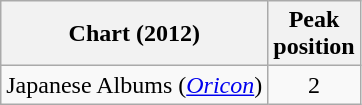<table class="wikitable sortable">
<tr>
<th>Chart (2012)</th>
<th>Peak<br>position</th>
</tr>
<tr>
<td>Japanese Albums (<em><a href='#'>Oricon</a></em>)</td>
<td style="text-align:center;">2</td>
</tr>
</table>
